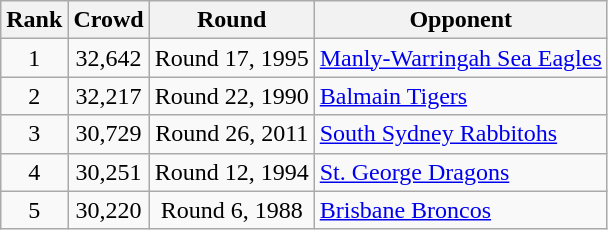<table class="wikitable" style="text-align: center; font-size:100%">
<tr>
<th>Rank</th>
<th>Crowd</th>
<th>Round</th>
<th>Opponent</th>
</tr>
<tr>
<td>1</td>
<td>32,642</td>
<td>Round 17, 1995</td>
<td align=left> <a href='#'>Manly-Warringah Sea Eagles</a></td>
</tr>
<tr>
<td>2</td>
<td>32,217</td>
<td>Round 22, 1990</td>
<td align=left> <a href='#'>Balmain Tigers</a></td>
</tr>
<tr>
<td>3</td>
<td>30,729</td>
<td>Round 26, 2011</td>
<td align=left> <a href='#'>South Sydney Rabbitohs</a></td>
</tr>
<tr>
<td>4</td>
<td>30,251</td>
<td>Round 12, 1994</td>
<td align=left> <a href='#'>St. George Dragons</a></td>
</tr>
<tr>
<td>5</td>
<td>30,220</td>
<td>Round 6, 1988</td>
<td align=left> <a href='#'>Brisbane Broncos</a></td>
</tr>
</table>
